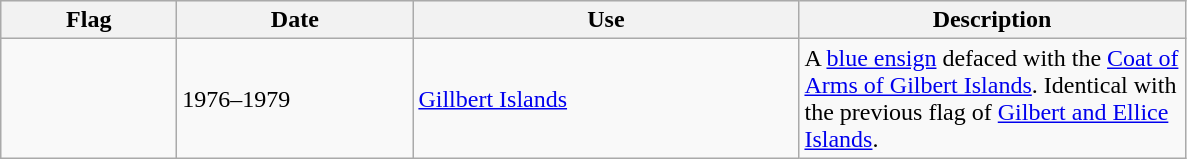<table class="wikitable">
<tr style="background:#efefef;">
<th style="width:110px;">Flag</th>
<th style="width:150px;">Date</th>
<th style="width:250px;">Use</th>
<th style="width:250px;">Description</th>
</tr>
<tr>
<td></td>
<td>1976–1979</td>
<td><a href='#'>Gillbert Islands</a></td>
<td>A <a href='#'>blue ensign</a> defaced with the <a href='#'>Coat of Arms of Gilbert Islands</a>. Identical with the previous flag of <a href='#'>Gilbert and Ellice Islands</a>.</td>
</tr>
</table>
